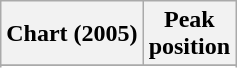<table class="wikitable sortable plainrowheaders" style="text-align:center">
<tr>
<th scope="col">Chart (2005)</th>
<th scope="col">Peak<br>position</th>
</tr>
<tr>
</tr>
<tr>
</tr>
</table>
